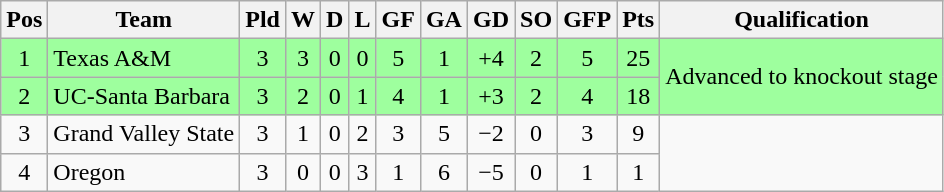<table class="wikitable" style="text-align:center">
<tr>
<th>Pos</th>
<th>Team</th>
<th>Pld</th>
<th>W</th>
<th>D</th>
<th>L</th>
<th>GF</th>
<th>GA</th>
<th>GD</th>
<th>SO</th>
<th>GFP</th>
<th>Pts</th>
<th>Qualification</th>
</tr>
<tr bgcolor="#9eff9e">
<td>1</td>
<td style="text-align:left">Texas A&M</td>
<td>3</td>
<td>3</td>
<td>0</td>
<td>0</td>
<td>5</td>
<td>1</td>
<td>+4</td>
<td>2</td>
<td>5</td>
<td>25</td>
<td rowspan="2">Advanced to knockout stage</td>
</tr>
<tr bgcolor="#9eff9e">
<td>2</td>
<td style="text-align:left">UC-Santa Barbara</td>
<td>3</td>
<td>2</td>
<td>0</td>
<td>1</td>
<td>4</td>
<td>1</td>
<td>+3</td>
<td>2</td>
<td>4</td>
<td>18</td>
</tr>
<tr>
<td>3</td>
<td style="text-align:left">Grand Valley State</td>
<td>3</td>
<td>1</td>
<td>0</td>
<td>2</td>
<td>3</td>
<td>5</td>
<td>−2</td>
<td>0</td>
<td>3</td>
<td>9</td>
<td rowspan="2"></td>
</tr>
<tr>
<td>4</td>
<td style="text-align:left">Oregon</td>
<td>3</td>
<td>0</td>
<td>0</td>
<td>3</td>
<td>1</td>
<td>6</td>
<td>−5</td>
<td>0</td>
<td>1</td>
<td>1</td>
</tr>
</table>
